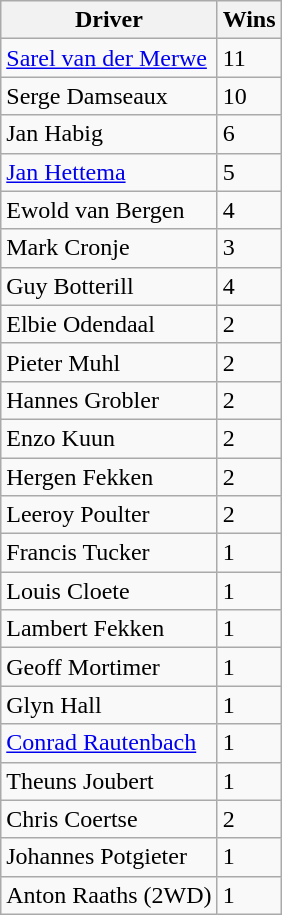<table class="wikitable sortable">
<tr>
<th>Driver</th>
<th>Wins</th>
</tr>
<tr>
<td><a href='#'>Sarel van der Merwe</a></td>
<td>11</td>
</tr>
<tr>
<td>Serge Damseaux</td>
<td>10</td>
</tr>
<tr>
<td>Jan Habig</td>
<td>6</td>
</tr>
<tr>
<td><a href='#'>Jan Hettema</a></td>
<td>5</td>
</tr>
<tr>
<td>Ewold van Bergen</td>
<td>4</td>
</tr>
<tr>
<td>Mark Cronje</td>
<td>3</td>
</tr>
<tr>
<td>Guy Botterill</td>
<td>4</td>
</tr>
<tr>
<td>Elbie Odendaal</td>
<td>2</td>
</tr>
<tr>
<td>Pieter Muhl</td>
<td>2</td>
</tr>
<tr>
<td>Hannes Grobler</td>
<td>2</td>
</tr>
<tr>
<td>Enzo Kuun</td>
<td>2</td>
</tr>
<tr>
<td>Hergen Fekken</td>
<td>2</td>
</tr>
<tr>
<td>Leeroy Poulter</td>
<td>2</td>
</tr>
<tr>
<td>Francis Tucker</td>
<td>1</td>
</tr>
<tr>
<td>Louis Cloete</td>
<td>1</td>
</tr>
<tr>
<td>Lambert Fekken</td>
<td>1</td>
</tr>
<tr>
<td>Geoff Mortimer</td>
<td>1</td>
</tr>
<tr>
<td>Glyn Hall</td>
<td>1</td>
</tr>
<tr>
<td><a href='#'>Conrad Rautenbach</a></td>
<td>1</td>
</tr>
<tr>
<td>Theuns Joubert</td>
<td>1</td>
</tr>
<tr>
<td>Chris Coertse</td>
<td>2</td>
</tr>
<tr>
<td>Johannes Potgieter</td>
<td>1</td>
</tr>
<tr>
<td>Anton Raaths (2WD)</td>
<td>1</td>
</tr>
</table>
